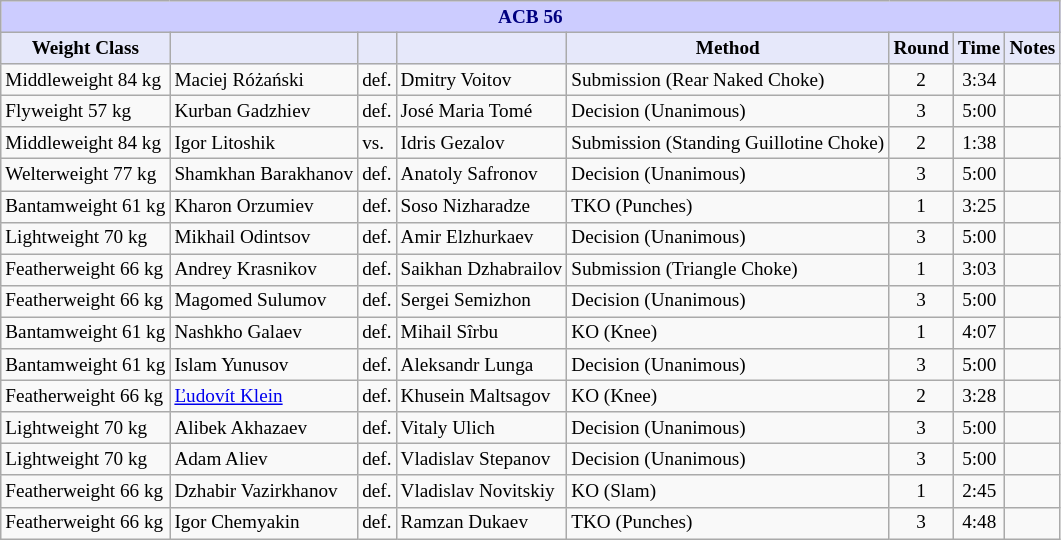<table class="wikitable" style="font-size: 80%;">
<tr>
<th colspan="8" style="background-color: #ccf; color: #000080; text-align: center;"><strong>ACB 56</strong></th>
</tr>
<tr>
<th colspan="1" style="background-color: #E6E8FA; color: #000000; text-align: center;">Weight Class</th>
<th colspan="1" style="background-color: #E6E8FA; color: #000000; text-align: center;"></th>
<th colspan="1" style="background-color: #E6E8FA; color: #000000; text-align: center;"></th>
<th colspan="1" style="background-color: #E6E8FA; color: #000000; text-align: center;"></th>
<th colspan="1" style="background-color: #E6E8FA; color: #000000; text-align: center;">Method</th>
<th colspan="1" style="background-color: #E6E8FA; color: #000000; text-align: center;">Round</th>
<th colspan="1" style="background-color: #E6E8FA; color: #000000; text-align: center;">Time</th>
<th colspan="1" style="background-color: #E6E8FA; color: #000000; text-align: center;">Notes</th>
</tr>
<tr>
<td>Middleweight 84 kg</td>
<td> Maciej Różański</td>
<td>def.</td>
<td> Dmitry Voitov</td>
<td>Submission (Rear Naked Choke)</td>
<td align=center>2</td>
<td align=center>3:34</td>
<td></td>
</tr>
<tr>
<td>Flyweight 57 kg</td>
<td> Kurban Gadzhiev</td>
<td>def.</td>
<td> José Maria Tomé</td>
<td>Decision (Unanimous)</td>
<td align=center>3</td>
<td align=center>5:00</td>
<td></td>
</tr>
<tr>
<td>Middleweight 84 kg</td>
<td> Igor Litoshik</td>
<td>vs.</td>
<td> Idris Gezalov</td>
<td>Submission (Standing Guillotine Choke)</td>
<td align=center>2</td>
<td align=center>1:38</td>
<td></td>
</tr>
<tr>
<td>Welterweight 77 kg</td>
<td> Shamkhan Barakhanov</td>
<td>def.</td>
<td> Anatoly Safronov</td>
<td>Decision (Unanimous)</td>
<td align=center>3</td>
<td align=center>5:00</td>
<td></td>
</tr>
<tr>
<td>Bantamweight 61 kg</td>
<td> Kharon Orzumiev</td>
<td>def.</td>
<td> Soso Nizharadze</td>
<td>TKO (Punches)</td>
<td align=center>1</td>
<td align=center>3:25</td>
<td></td>
</tr>
<tr>
<td>Lightweight 70 kg</td>
<td> Mikhail Odintsov</td>
<td>def.</td>
<td> Amir Elzhurkaev</td>
<td>Decision (Unanimous)</td>
<td align=center>3</td>
<td align=center>5:00</td>
<td></td>
</tr>
<tr>
<td>Featherweight 66 kg</td>
<td> Andrey Krasnikov</td>
<td>def.</td>
<td> Saikhan Dzhabrailov</td>
<td>Submission (Triangle Choke)</td>
<td align=center>1</td>
<td align=center>3:03</td>
<td></td>
</tr>
<tr>
<td>Featherweight 66 kg</td>
<td> Magomed Sulumov</td>
<td>def.</td>
<td> Sergei Semizhon</td>
<td>Decision (Unanimous)</td>
<td align=center>3</td>
<td align=center>5:00</td>
<td></td>
</tr>
<tr>
<td>Bantamweight 61 kg</td>
<td> Nashkho Galaev</td>
<td>def.</td>
<td> Mihail Sîrbu</td>
<td>KO (Knee)</td>
<td align=center>1</td>
<td align=center>4:07</td>
<td></td>
</tr>
<tr>
<td>Bantamweight 61 kg</td>
<td> Islam Yunusov</td>
<td>def.</td>
<td> Aleksandr Lunga</td>
<td>Decision (Unanimous)</td>
<td align=center>3</td>
<td align=center>5:00</td>
<td></td>
</tr>
<tr>
<td>Featherweight 66 kg</td>
<td> <a href='#'>Ľudovít Klein</a></td>
<td>def.</td>
<td> Khusein Maltsagov</td>
<td>KO (Knee)</td>
<td align=center>2</td>
<td align=center>3:28</td>
<td></td>
</tr>
<tr>
<td>Lightweight 70 kg</td>
<td> Alibek Akhazaev</td>
<td>def.</td>
<td> Vitaly Ulich</td>
<td>Decision (Unanimous)</td>
<td align=center>3</td>
<td align=center>5:00</td>
<td></td>
</tr>
<tr>
<td>Lightweight 70 kg</td>
<td> Adam Aliev</td>
<td>def.</td>
<td> Vladislav Stepanov</td>
<td>Decision (Unanimous)</td>
<td align=center>3</td>
<td align=center>5:00</td>
<td></td>
</tr>
<tr>
<td>Featherweight 66 kg</td>
<td> Dzhabir Vazirkhanov</td>
<td>def.</td>
<td> Vladislav Novitskiy</td>
<td>KO (Slam)</td>
<td align=center>1</td>
<td align=center>2:45</td>
<td></td>
</tr>
<tr>
<td>Featherweight 66 kg</td>
<td> Igor Chemyakin</td>
<td>def.</td>
<td> Ramzan Dukaev</td>
<td>TKO (Punches)</td>
<td align=center>3</td>
<td align=center>4:48</td>
<td></td>
</tr>
</table>
